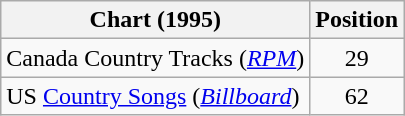<table class="wikitable sortable">
<tr>
<th scope="col">Chart (1995)</th>
<th scope="col">Position</th>
</tr>
<tr>
<td>Canada Country Tracks (<em><a href='#'>RPM</a></em>)</td>
<td align="center">29</td>
</tr>
<tr>
<td>US <a href='#'>Country Songs</a> (<em><a href='#'>Billboard</a></em>)</td>
<td align="center">62</td>
</tr>
</table>
